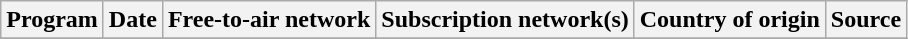<table class="wikitable plainrowheaders sortable" style="text-align:left">
<tr>
<th scope="col">Program</th>
<th scope="col">Date</th>
<th scope="col">Free-to-air network</th>
<th scope="col">Subscription network(s)</th>
<th scope="col">Country of origin</th>
<th scope="col" class="unsortable">Source</th>
</tr>
<tr>
</tr>
</table>
